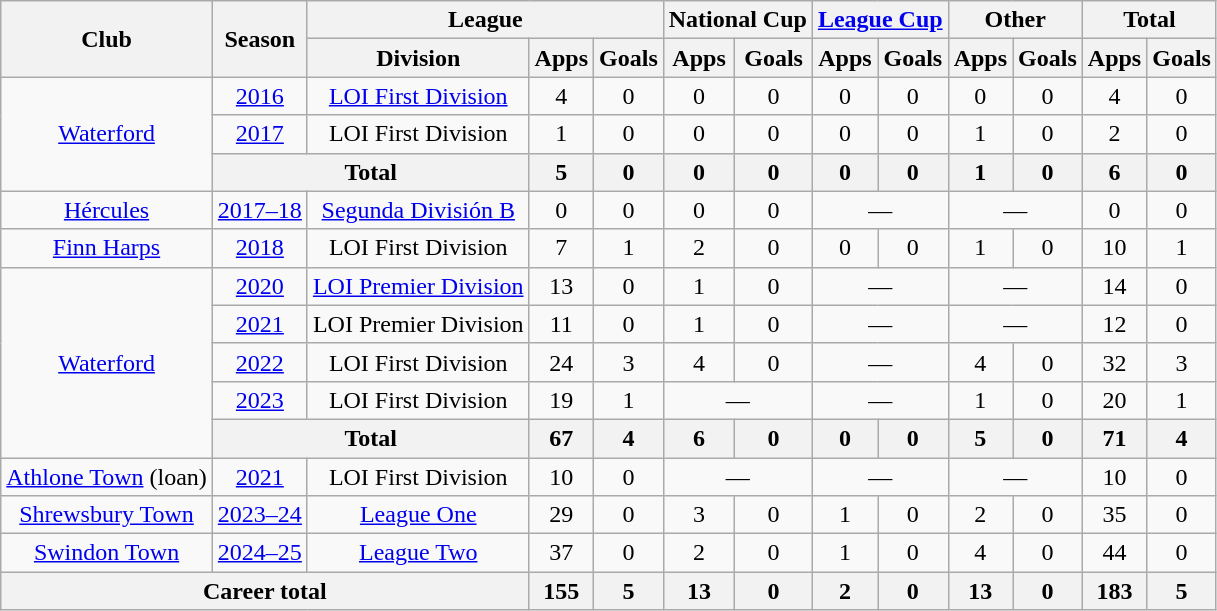<table class="wikitable" style="text-align:center">
<tr>
<th rowspan="2">Club</th>
<th rowspan="2">Season</th>
<th colspan="3">League</th>
<th colspan="2">National Cup</th>
<th colspan="2"><a href='#'>League Cup</a></th>
<th colspan="2">Other</th>
<th colspan="2">Total</th>
</tr>
<tr>
<th>Division</th>
<th>Apps</th>
<th>Goals</th>
<th>Apps</th>
<th>Goals</th>
<th>Apps</th>
<th>Goals</th>
<th>Apps</th>
<th>Goals</th>
<th>Apps</th>
<th>Goals</th>
</tr>
<tr>
<td rowspan="3"><a href='#'>Waterford</a></td>
<td><a href='#'>2016</a></td>
<td><a href='#'>LOI First Division</a></td>
<td>4</td>
<td>0</td>
<td>0</td>
<td>0</td>
<td>0</td>
<td>0</td>
<td>0</td>
<td>0</td>
<td>4</td>
<td>0</td>
</tr>
<tr>
<td><a href='#'>2017</a></td>
<td>LOI First Division</td>
<td>1</td>
<td>0</td>
<td>0</td>
<td>0</td>
<td>0</td>
<td>0</td>
<td>1</td>
<td>0</td>
<td>2</td>
<td>0</td>
</tr>
<tr>
<th colspan="2">Total</th>
<th>5</th>
<th>0</th>
<th>0</th>
<th>0</th>
<th>0</th>
<th>0</th>
<th>1</th>
<th>0</th>
<th>6</th>
<th>0</th>
</tr>
<tr>
<td><a href='#'>Hércules</a></td>
<td><a href='#'>2017–18</a></td>
<td><a href='#'>Segunda División B</a></td>
<td>0</td>
<td>0</td>
<td>0</td>
<td>0</td>
<td colspan="2">—</td>
<td colspan="2">—</td>
<td>0</td>
<td>0</td>
</tr>
<tr>
<td><a href='#'>Finn Harps</a></td>
<td><a href='#'>2018</a></td>
<td>LOI First Division</td>
<td>7</td>
<td>1</td>
<td>2</td>
<td>0</td>
<td>0</td>
<td>0</td>
<td>1</td>
<td>0</td>
<td>10</td>
<td>1</td>
</tr>
<tr>
<td rowspan="5"><a href='#'>Waterford</a></td>
<td><a href='#'>2020</a></td>
<td><a href='#'>LOI Premier Division</a></td>
<td>13</td>
<td>0</td>
<td>1</td>
<td>0</td>
<td colspan="2">—</td>
<td colspan="2">—</td>
<td>14</td>
<td>0</td>
</tr>
<tr>
<td><a href='#'>2021</a></td>
<td>LOI Premier Division</td>
<td>11</td>
<td>0</td>
<td>1</td>
<td>0</td>
<td colspan="2">—</td>
<td colspan="2">—</td>
<td>12</td>
<td>0</td>
</tr>
<tr>
<td><a href='#'>2022</a></td>
<td>LOI First Division</td>
<td>24</td>
<td>3</td>
<td>4</td>
<td>0</td>
<td colspan="2">—</td>
<td>4</td>
<td>0</td>
<td>32</td>
<td>3</td>
</tr>
<tr>
<td><a href='#'>2023</a></td>
<td>LOI First Division</td>
<td>19</td>
<td>1</td>
<td colspan="2">—</td>
<td colspan="2">—</td>
<td>1</td>
<td>0</td>
<td>20</td>
<td>1</td>
</tr>
<tr>
<th colspan="2">Total</th>
<th>67</th>
<th>4</th>
<th>6</th>
<th>0</th>
<th>0</th>
<th>0</th>
<th>5</th>
<th>0</th>
<th>71</th>
<th>4</th>
</tr>
<tr>
<td><a href='#'>Athlone Town</a> (loan)</td>
<td><a href='#'>2021</a></td>
<td>LOI First Division</td>
<td>10</td>
<td>0</td>
<td colspan="2">—</td>
<td colspan="2">—</td>
<td colspan="2">—</td>
<td>10</td>
<td>0</td>
</tr>
<tr>
<td><a href='#'>Shrewsbury Town</a></td>
<td><a href='#'>2023–24</a></td>
<td><a href='#'>League One</a></td>
<td>29</td>
<td>0</td>
<td>3</td>
<td>0</td>
<td>1</td>
<td>0</td>
<td>2</td>
<td>0</td>
<td>35</td>
<td>0</td>
</tr>
<tr>
<td><a href='#'>Swindon Town</a></td>
<td><a href='#'>2024–25</a></td>
<td><a href='#'>League Two</a></td>
<td>37</td>
<td>0</td>
<td>2</td>
<td>0</td>
<td>1</td>
<td>0</td>
<td>4</td>
<td>0</td>
<td>44</td>
<td>0</td>
</tr>
<tr>
<th colspan="3">Career total</th>
<th>155</th>
<th>5</th>
<th>13</th>
<th>0</th>
<th>2</th>
<th>0</th>
<th>13</th>
<th>0</th>
<th>183</th>
<th>5</th>
</tr>
</table>
